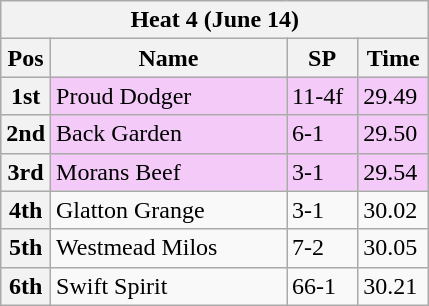<table class="wikitable">
<tr>
<th colspan="6">Heat 4 (June 14)</th>
</tr>
<tr>
<th width=20>Pos</th>
<th width=150>Name</th>
<th width=40>SP</th>
<th width=40>Time</th>
</tr>
<tr style="background: #f4caf9;">
<th>1st</th>
<td>Proud Dodger</td>
<td>11-4f</td>
<td>29.49</td>
</tr>
<tr style="background: #f4caf9;">
<th>2nd</th>
<td>Back Garden</td>
<td>6-1</td>
<td>29.50</td>
</tr>
<tr style="background: #f4caf9;">
<th>3rd</th>
<td>Morans Beef</td>
<td>3-1</td>
<td>29.54</td>
</tr>
<tr>
<th>4th</th>
<td>Glatton Grange</td>
<td>3-1</td>
<td>30.02</td>
</tr>
<tr>
<th>5th</th>
<td>Westmead Milos</td>
<td>7-2</td>
<td>30.05</td>
</tr>
<tr>
<th>6th</th>
<td>Swift Spirit</td>
<td>66-1</td>
<td>30.21</td>
</tr>
</table>
